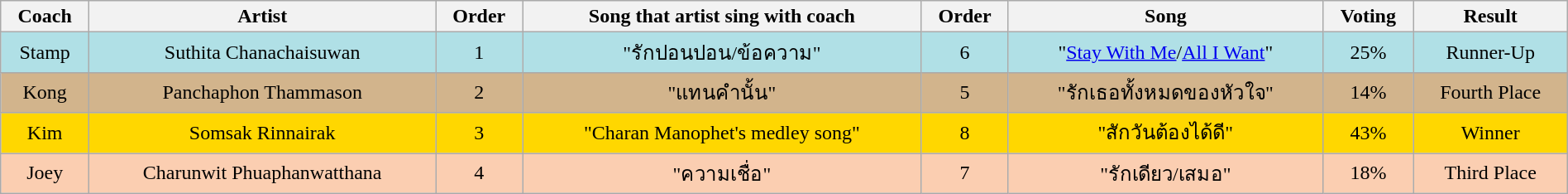<table class="wikitable" style="text-align:center; width:100%;">
<tr>
<th>Coach</th>
<th>Artist</th>
<th>Order</th>
<th>Song that artist sing with coach</th>
<th>Order</th>
<th>Song</th>
<th>Voting</th>
<th>Result</th>
</tr>
<tr style="background:#B0E0E6;">
<td>Stamp</td>
<td>Suthita Chanachaisuwan</td>
<td>1</td>
<td>"รักปอนปอน/ข้อความ"</td>
<td>6</td>
<td>"<a href='#'>Stay With Me</a>/<a href='#'>All I Want</a>"</td>
<td>25%</td>
<td>Runner-Up</td>
</tr>
<tr style="background:Tan;">
<td>Kong</td>
<td>Panchaphon Thammason</td>
<td>2</td>
<td>"แทนคำนั้น"</td>
<td>5</td>
<td>"รักเธอทั้งหมดของหัวใจ"</td>
<td>14%</td>
<td>Fourth Place</td>
</tr>
<tr style="background:gold;">
<td>Kim</td>
<td>Somsak Rinnairak</td>
<td>3</td>
<td>"Charan Manophet's medley song"</td>
<td>8</td>
<td>"สักวันต้องได้ดี"</td>
<td>43%</td>
<td>Winner</td>
</tr>
<tr style="background:#FBCEB1;">
<td>Joey</td>
<td>Charunwit Phuaphanwatthana</td>
<td>4</td>
<td>"ความเชื่อ"</td>
<td>7</td>
<td>"รักเดียว/เสมอ"</td>
<td>18%</td>
<td>Third Place</td>
</tr>
</table>
